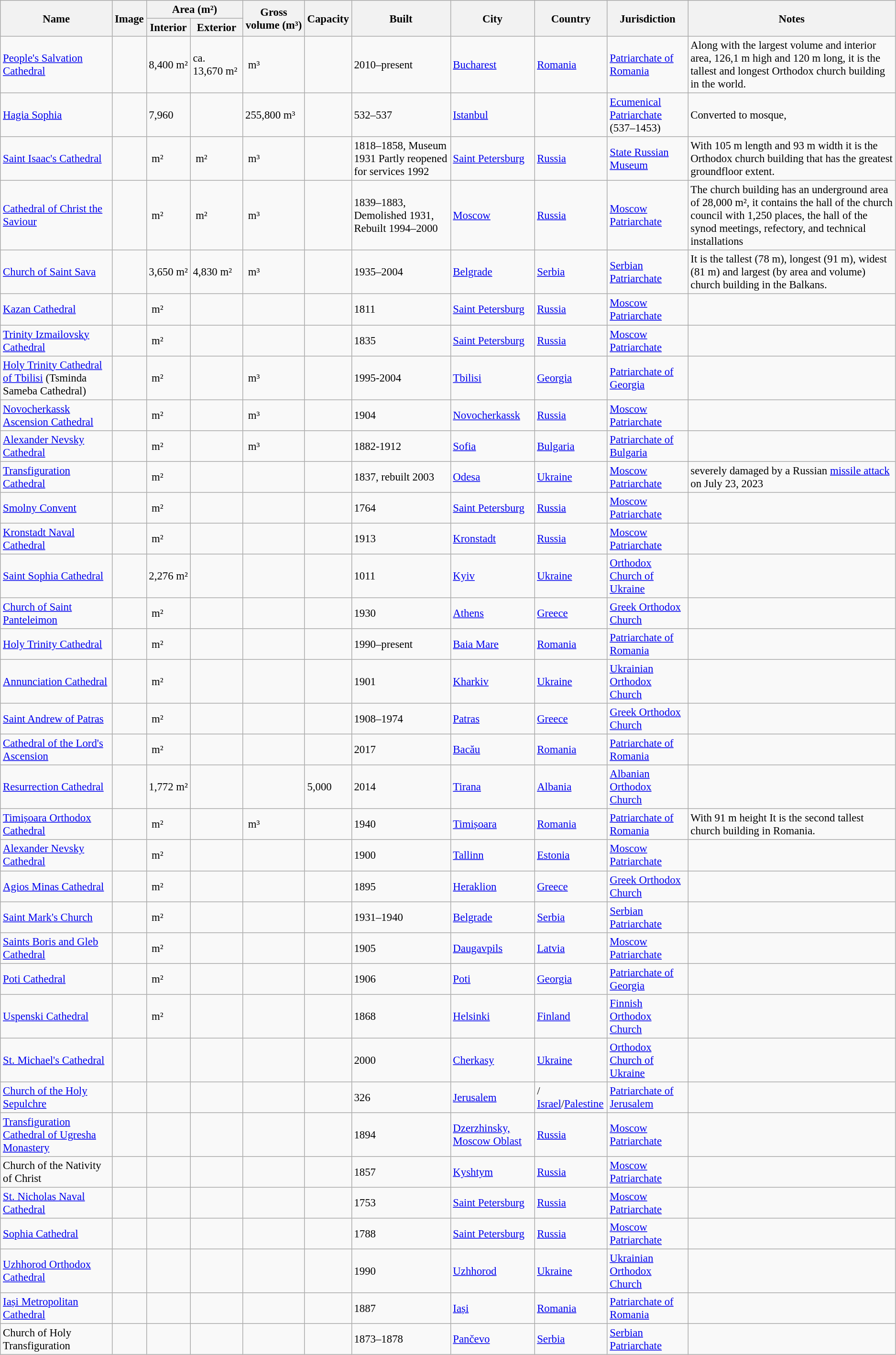<table class="wikitable sortable" style="font-size: 95%">
<tr>
<th rowspan=2>Name</th>
<th class="unsortable" rowspan="2">Image</th>
<th data-sort-type="number" colspan=2>Area (m²)</th>
<th data-sort-type="number" rowspan=2>Gross volume (m³)</th>
<th data-sort-type="number" rowspan=2>Capacity</th>
<th rowspan="2" data-sort-type="number">Built</th>
<th rowspan=2>City</th>
<th rowspan="2">Country</th>
<th rowspan=2>Jurisdiction</th>
<th rowspan=2 class="unsortable">Notes</th>
</tr>
<tr>
<th>Interior</th>
<th>Exterior</th>
</tr>
<tr>
<td><a href='#'>People's Salvation Cathedral</a></td>
<td></td>
<td>8,400 m² </td>
<td>ca. 13,670 m²</td>
<td> m³</td>
<td> </td>
<td>2010–present</td>
<td><a href='#'>Bucharest</a></td>
<td> <a href='#'>Romania</a></td>
<td><a href='#'>Patriarchate of Romania</a></td>
<td>Along with the largest volume and interior area, 126,1 m high and 120 m long, it is the tallest and longest Orthodox church building in the world.</td>
</tr>
<tr>
<td><a href='#'>Hagia Sophia</a></td>
<td></td>
<td>7,960</td>
<td></td>
<td>255,800 m³ </td>
<td></td>
<td>532–537</td>
<td><a href='#'>Istanbul</a></td>
<td></td>
<td><a href='#'>Ecumenical Patriarchate</a> (537–1453)</td>
<td>Converted to mosque,</td>
</tr>
<tr>
<td><a href='#'>Saint Isaac's Cathedral</a> </td>
<td></td>
<td> m² </td>
<td> m²</td>
<td> m³</td>
<td> </td>
<td>1818–1858, Museum 1931 Partly reopened for services 1992</td>
<td><a href='#'>Saint Petersburg</a></td>
<td> <a href='#'>Russia</a></td>
<td><a href='#'>State Russian Museum</a></td>
<td>With 105 m length and 93 m width it is the Orthodox church building that has the greatest groundfloor extent.</td>
</tr>
<tr>
<td><a href='#'>Cathedral of Christ the Saviour</a></td>
<td></td>
<td> m²  </td>
<td> m²  </td>
<td> m³ </td>
<td> </td>
<td>1839–1883, Demolished 1931, Rebuilt 1994–2000</td>
<td><a href='#'>Moscow</a></td>
<td> <a href='#'>Russia</a></td>
<td><a href='#'>Moscow Patriarchate</a></td>
<td>The church building has an underground area of 28,000 m², it contains the hall of the church council with 1,250 places, the hall of the synod meetings, refectory, and technical installations</td>
</tr>
<tr>
<td><a href='#'>Church of Saint Sava</a></td>
<td></td>
<td>3,650 m² </td>
<td>4,830 m²</td>
<td> m³ </td>
<td> </td>
<td>1935–2004</td>
<td><a href='#'>Belgrade</a></td>
<td> <a href='#'>Serbia</a></td>
<td><a href='#'>Serbian Patriarchate</a></td>
<td>It is the tallest (78 m), longest (91 m), widest (81 m) and largest (by area and volume) church building in the Balkans.</td>
</tr>
<tr>
<td><a href='#'>Kazan Cathedral</a></td>
<td></td>
<td> m²</td>
<td></td>
<td></td>
<td></td>
<td>1811</td>
<td><a href='#'>Saint Petersburg</a></td>
<td> <a href='#'>Russia</a></td>
<td><a href='#'>Moscow Patriarchate</a></td>
<td></td>
</tr>
<tr>
<td><a href='#'>Trinity Izmailovsky Cathedral</a></td>
<td></td>
<td> m²<br></td>
<td></td>
<td></td>
<td><br></td>
<td>1835</td>
<td><a href='#'>Saint Petersburg</a></td>
<td> <a href='#'>Russia</a></td>
<td><a href='#'>Moscow Patriarchate</a></td>
<td></td>
</tr>
<tr>
<td><a href='#'>Holy Trinity Cathedral of Tbilisi</a> (Tsminda Sameba Cathedral)</td>
<td></td>
<td> m²</td>
<td></td>
<td> m³</td>
<td></td>
<td>1995-2004</td>
<td><a href='#'>Tbilisi</a></td>
<td> <a href='#'>Georgia</a></td>
<td><a href='#'>Patriarchate of Georgia</a></td>
<td></td>
</tr>
<tr>
<td><a href='#'>Novocherkassk Ascension Cathedral</a></td>
<td></td>
<td> m²</td>
<td></td>
<td> m³<br></td>
<td></td>
<td>1904</td>
<td><a href='#'>Novocherkassk</a></td>
<td> <a href='#'>Russia</a></td>
<td><a href='#'>Moscow Patriarchate</a></td>
<td></td>
</tr>
<tr>
<td><a href='#'>Alexander Nevsky Cathedral</a></td>
<td></td>
<td> m²<br></td>
<td></td>
<td> m³<br></td>
<td><br></td>
<td>1882-1912</td>
<td><a href='#'>Sofia</a></td>
<td> <a href='#'>Bulgaria</a></td>
<td><a href='#'>Patriarchate of Bulgaria</a></td>
</tr>
<tr>
<td><a href='#'>Transfiguration Cathedral</a></td>
<td></td>
<td> m²</td>
<td></td>
<td></td>
<td><br></td>
<td>1837, rebuilt 2003</td>
<td><a href='#'>Odesa</a></td>
<td> <a href='#'>Ukraine</a></td>
<td><a href='#'>Moscow Patriarchate</a></td>
<td>severely damaged by a Russian <a href='#'>missile attack</a>  on July 23, 2023</td>
</tr>
<tr>
<td><a href='#'>Smolny Convent</a></td>
<td></td>
<td> m²</td>
<td></td>
<td></td>
<td><br></td>
<td>1764</td>
<td><a href='#'>Saint Petersburg</a></td>
<td> <a href='#'>Russia</a></td>
<td><a href='#'>Moscow Patriarchate</a></td>
<td></td>
</tr>
<tr>
<td><a href='#'>Kronstadt Naval Cathedral</a></td>
<td></td>
<td> m²</td>
<td></td>
<td></td>
<td></td>
<td>1913</td>
<td><a href='#'>Kronstadt</a></td>
<td> <a href='#'>Russia</a></td>
<td><a href='#'>Moscow Patriarchate</a></td>
<td></td>
</tr>
<tr>
<td><a href='#'>Saint Sophia Cathedral</a></td>
<td></td>
<td>2,276 m²</td>
<td></td>
<td></td>
<td></td>
<td>1011</td>
<td><a href='#'>Kyiv</a></td>
<td> <a href='#'>Ukraine</a></td>
<td><a href='#'>Orthodox Church of Ukraine</a></td>
<td></td>
</tr>
<tr>
<td><a href='#'>Church of Saint Panteleimon</a></td>
<td></td>
<td> m²</td>
<td></td>
<td></td>
<td></td>
<td>1930</td>
<td><a href='#'>Athens</a></td>
<td> <a href='#'>Greece</a></td>
<td><a href='#'>Greek Orthodox Church</a></td>
<td></td>
</tr>
<tr>
<td><a href='#'>Holy Trinity Cathedral</a></td>
<td></td>
<td> m²</td>
<td></td>
<td></td>
<td></td>
<td>1990–present</td>
<td><a href='#'>Baia Mare</a></td>
<td> <a href='#'>Romania</a></td>
<td><a href='#'>Patriarchate of Romania</a></td>
<td></td>
</tr>
<tr>
<td><a href='#'>Annunciation Cathedral</a></td>
<td></td>
<td> m²</td>
<td></td>
<td></td>
<td><br></td>
<td>1901</td>
<td><a href='#'>Kharkiv</a></td>
<td> <a href='#'>Ukraine</a></td>
<td><a href='#'>Ukrainian Orthodox Church</a></td>
<td></td>
</tr>
<tr>
<td><a href='#'>Saint Andrew of Patras</a></td>
<td></td>
<td> m²<br></td>
<td></td>
<td></td>
<td><br></td>
<td>1908–1974</td>
<td><a href='#'>Patras</a></td>
<td> <a href='#'>Greece</a></td>
<td><a href='#'>Greek Orthodox Church</a></td>
<td></td>
</tr>
<tr>
<td><a href='#'>Cathedral of the Lord's Ascension</a></td>
<td></td>
<td> m²<br></td>
<td></td>
<td></td>
<td></td>
<td>2017</td>
<td><a href='#'>Bacău</a></td>
<td> <a href='#'>Romania</a></td>
<td><a href='#'>Patriarchate of Romania</a></td>
<td></td>
</tr>
<tr>
<td><a href='#'>Resurrection Cathedral</a></td>
<td></td>
<td>1,772 m²</td>
<td></td>
<td></td>
<td>5,000</td>
<td>2014</td>
<td><a href='#'>Tirana</a></td>
<td> <a href='#'>Albania</a></td>
<td><a href='#'>Albanian Orthodox Church</a></td>
<td></td>
</tr>
<tr>
<td><a href='#'>Timișoara Orthodox Cathedral</a></td>
<td></td>
<td> m²</td>
<td></td>
<td> m³<br></td>
<td><br></td>
<td>1940</td>
<td><a href='#'>Timișoara</a></td>
<td> <a href='#'>Romania</a></td>
<td><a href='#'>Patriarchate of Romania</a></td>
<td>With 91 m height It is the second tallest church building in Romania.</td>
</tr>
<tr>
<td><a href='#'>Alexander Nevsky Cathedral</a></td>
<td></td>
<td> m²</td>
<td></td>
<td></td>
<td></td>
<td>1900</td>
<td><a href='#'>Tallinn</a></td>
<td> <a href='#'>Estonia</a></td>
<td><a href='#'>Moscow Patriarchate</a></td>
<td></td>
</tr>
<tr>
<td><a href='#'>Agios Minas Cathedral</a></td>
<td></td>
<td> m²<br></td>
<td></td>
<td></td>
<td></td>
<td>1895</td>
<td><a href='#'>Heraklion</a></td>
<td> <a href='#'>Greece</a></td>
<td><a href='#'>Greek Orthodox Church</a></td>
<td></td>
</tr>
<tr>
<td><a href='#'>Saint Mark's Church</a></td>
<td></td>
<td> m²</td>
<td></td>
<td></td>
<td></td>
<td>1931–1940</td>
<td><a href='#'>Belgrade</a></td>
<td> <a href='#'>Serbia</a></td>
<td><a href='#'>Serbian Patriarchate</a></td>
<td></td>
</tr>
<tr>
<td><a href='#'>Saints Boris and Gleb Cathedral</a></td>
<td></td>
<td> m²</td>
<td></td>
<td></td>
<td></td>
<td>1905</td>
<td><a href='#'>Daugavpils</a></td>
<td> <a href='#'>Latvia</a></td>
<td><a href='#'>Moscow Patriarchate</a></td>
<td></td>
</tr>
<tr>
<td><a href='#'>Poti Cathedral</a></td>
<td></td>
<td> m²</td>
<td></td>
<td></td>
<td></td>
<td>1906</td>
<td><a href='#'>Poti</a></td>
<td> <a href='#'>Georgia</a></td>
<td><a href='#'>Patriarchate of Georgia</a></td>
<td></td>
</tr>
<tr>
<td><a href='#'>Uspenski Cathedral</a></td>
<td></td>
<td> m²</td>
<td></td>
<td></td>
<td></td>
<td>1868</td>
<td><a href='#'>Helsinki</a></td>
<td> <a href='#'>Finland</a></td>
<td><a href='#'>Finnish Orthodox Church</a></td>
<td></td>
</tr>
<tr>
<td><a href='#'>St. Michael's Cathedral</a></td>
<td></td>
<td></td>
<td></td>
<td></td>
<td></td>
<td>2000</td>
<td><a href='#'>Cherkasy</a></td>
<td> <a href='#'>Ukraine</a></td>
<td><a href='#'>Orthodox Church of Ukraine</a></td>
<td></td>
</tr>
<tr>
<td><a href='#'>Church of the Holy Sepulchre</a></td>
<td></td>
<td></td>
<td></td>
<td></td>
<td></td>
<td>326</td>
<td><a href='#'>Jerusalem</a></td>
<td>/ <a href='#'>Israel</a>/<a href='#'>Palestine</a></td>
<td><a href='#'>Patriarchate of Jerusalem</a></td>
<td></td>
</tr>
<tr>
<td><a href='#'>Transfiguration Cathedral of Ugresha Monastery</a></td>
<td></td>
<td></td>
<td></td>
<td></td>
<td></td>
<td>1894</td>
<td><a href='#'>Dzerzhinsky, Moscow Oblast</a></td>
<td> <a href='#'>Russia</a></td>
<td><a href='#'>Moscow Patriarchate</a></td>
<td></td>
</tr>
<tr>
<td>Church of the Nativity of Christ</td>
<td></td>
<td></td>
<td></td>
<td></td>
<td></td>
<td>1857</td>
<td><a href='#'>Kyshtym</a></td>
<td> <a href='#'>Russia</a></td>
<td><a href='#'>Moscow Patriarchate</a></td>
<td></td>
</tr>
<tr>
<td><a href='#'>St. Nicholas Naval Cathedral</a></td>
<td></td>
<td></td>
<td></td>
<td></td>
<td></td>
<td>1753</td>
<td><a href='#'>Saint Petersburg</a></td>
<td> <a href='#'>Russia</a></td>
<td><a href='#'>Moscow Patriarchate</a></td>
<td></td>
</tr>
<tr>
<td><a href='#'>Sophia Cathedral</a></td>
<td></td>
<td></td>
<td></td>
<td></td>
<td></td>
<td>1788</td>
<td><a href='#'>Saint Petersburg</a></td>
<td> <a href='#'>Russia</a></td>
<td><a href='#'>Moscow Patriarchate</a></td>
<td></td>
</tr>
<tr>
<td><a href='#'>Uzhhorod Orthodox Cathedral</a></td>
<td></td>
<td></td>
<td></td>
<td></td>
<td></td>
<td>1990</td>
<td><a href='#'>Uzhhorod</a></td>
<td> <a href='#'>Ukraine</a></td>
<td><a href='#'>Ukrainian Orthodox Church</a></td>
<td></td>
</tr>
<tr>
<td><a href='#'>Iași Metropolitan Cathedral</a></td>
<td></td>
<td></td>
<td></td>
<td></td>
<td><br></td>
<td>1887</td>
<td><a href='#'>Iași</a></td>
<td> <a href='#'>Romania</a></td>
<td><a href='#'>Patriarchate of Romania</a></td>
<td></td>
</tr>
<tr>
<td>Church of Holy Transfiguration</td>
<td></td>
<td></td>
<td></td>
<td></td>
<td></td>
<td>1873–1878</td>
<td><a href='#'>Pančevo</a></td>
<td> <a href='#'>Serbia</a></td>
<td><a href='#'>Serbian Patriarchate</a></td>
<td></td>
</tr>
</table>
